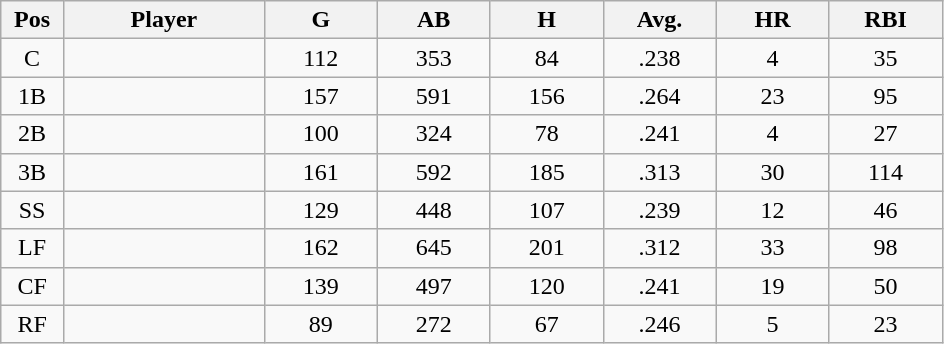<table class="wikitable sortable">
<tr>
<th bgcolor="#DDDDFF" width="5%">Pos</th>
<th bgcolor="#DDDDFF" width="16%">Player</th>
<th bgcolor="#DDDDFF" width="9%">G</th>
<th bgcolor="#DDDDFF" width="9%">AB</th>
<th bgcolor="#DDDDFF" width="9%">H</th>
<th bgcolor="#DDDDFF" width="9%">Avg.</th>
<th bgcolor="#DDDDFF" width="9%">HR</th>
<th bgcolor="#DDDDFF" width="9%">RBI</th>
</tr>
<tr align="center">
<td>C</td>
<td></td>
<td>112</td>
<td>353</td>
<td>84</td>
<td>.238</td>
<td>4</td>
<td>35</td>
</tr>
<tr align="center">
<td>1B</td>
<td></td>
<td>157</td>
<td>591</td>
<td>156</td>
<td>.264</td>
<td>23</td>
<td>95</td>
</tr>
<tr align="center">
<td>2B</td>
<td></td>
<td>100</td>
<td>324</td>
<td>78</td>
<td>.241</td>
<td>4</td>
<td>27</td>
</tr>
<tr align="center">
<td>3B</td>
<td></td>
<td>161</td>
<td>592</td>
<td>185</td>
<td>.313</td>
<td>30</td>
<td>114</td>
</tr>
<tr align="center">
<td>SS</td>
<td></td>
<td>129</td>
<td>448</td>
<td>107</td>
<td>.239</td>
<td>12</td>
<td>46</td>
</tr>
<tr align="center">
<td>LF</td>
<td></td>
<td>162</td>
<td>645</td>
<td>201</td>
<td>.312</td>
<td>33</td>
<td>98</td>
</tr>
<tr align="center">
<td>CF</td>
<td></td>
<td>139</td>
<td>497</td>
<td>120</td>
<td>.241</td>
<td>19</td>
<td>50</td>
</tr>
<tr align="center">
<td>RF</td>
<td></td>
<td>89</td>
<td>272</td>
<td>67</td>
<td>.246</td>
<td>5</td>
<td>23</td>
</tr>
</table>
